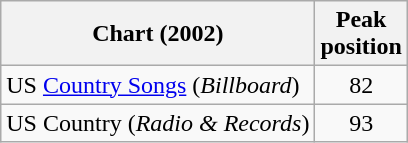<table class="wikitable sortable">
<tr>
<th align="left">Chart (2002)</th>
<th align="center">Peak<br>position</th>
</tr>
<tr>
<td>US <a href='#'>Country Songs</a> (<em>Billboard</em>)</td>
<td align="center">82</td>
</tr>
<tr>
<td>US Country (<em>Radio & Records</em>)</td>
<td align="center">93</td>
</tr>
</table>
